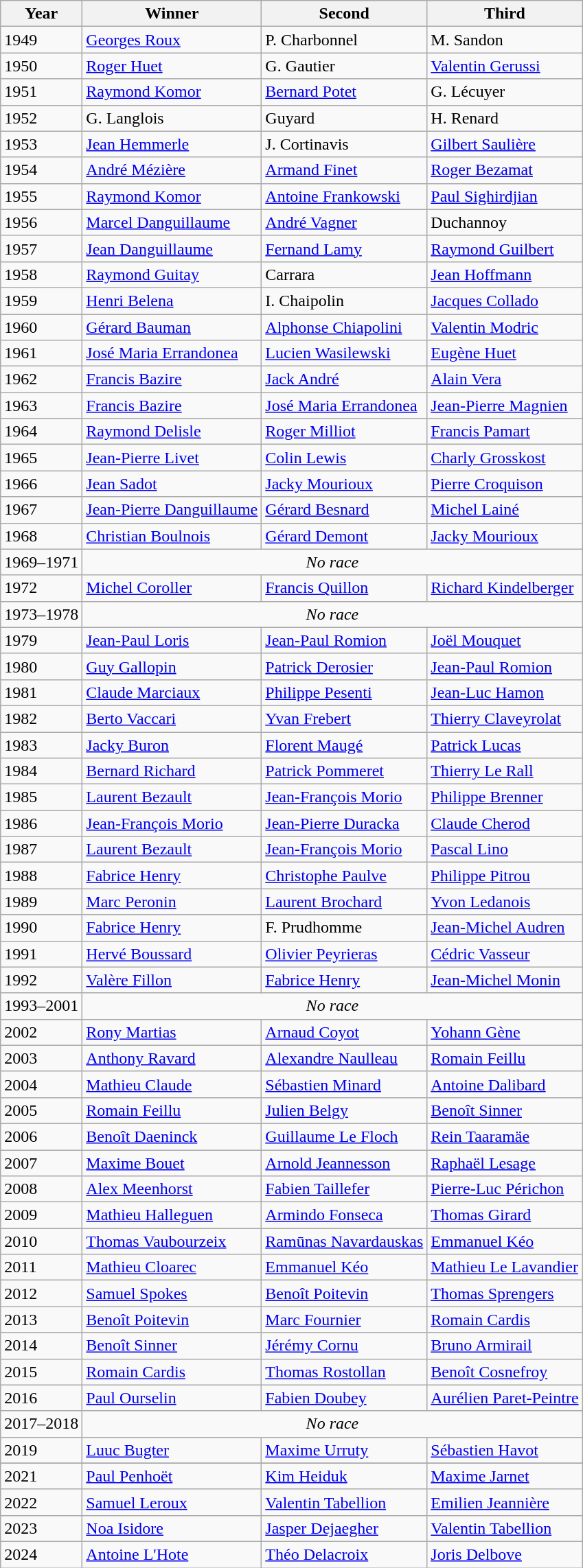<table class="wikitable sortable">
<tr>
<th>Year</th>
<th>Winner</th>
<th>Second</th>
<th>Third</th>
</tr>
<tr>
<td>1949</td>
<td> <a href='#'>Georges Roux</a></td>
<td> P. Charbonnel</td>
<td> M. Sandon</td>
</tr>
<tr>
<td>1950</td>
<td> <a href='#'>Roger Huet</a></td>
<td> G. Gautier</td>
<td> <a href='#'>Valentin Gerussi</a></td>
</tr>
<tr>
<td>1951</td>
<td> <a href='#'>Raymond Komor</a></td>
<td> <a href='#'>Bernard Potet</a></td>
<td> G. Lécuyer</td>
</tr>
<tr>
<td>1952</td>
<td> G. Langlois</td>
<td> Guyard</td>
<td> H. Renard</td>
</tr>
<tr>
<td>1953</td>
<td> <a href='#'>Jean Hemmerle</a></td>
<td> J. Cortinavis</td>
<td> <a href='#'>Gilbert Saulière</a></td>
</tr>
<tr>
<td>1954</td>
<td> <a href='#'>André Mézière</a></td>
<td> <a href='#'>Armand Finet</a></td>
<td> <a href='#'>Roger Bezamat</a></td>
</tr>
<tr>
<td>1955</td>
<td> <a href='#'>Raymond Komor</a></td>
<td> <a href='#'>Antoine Frankowski</a></td>
<td> <a href='#'>Paul Sighirdjian</a></td>
</tr>
<tr>
<td>1956</td>
<td> <a href='#'>Marcel Danguillaume</a></td>
<td> <a href='#'>André Vagner</a></td>
<td> Duchannoy</td>
</tr>
<tr>
<td>1957</td>
<td> <a href='#'>Jean Danguillaume</a></td>
<td> <a href='#'>Fernand Lamy</a></td>
<td> <a href='#'>Raymond Guilbert</a></td>
</tr>
<tr>
<td>1958</td>
<td> <a href='#'>Raymond Guitay</a></td>
<td> Carrara</td>
<td> <a href='#'>Jean Hoffmann</a></td>
</tr>
<tr>
<td>1959</td>
<td> <a href='#'>Henri Belena</a></td>
<td> I. Chaipolin</td>
<td> <a href='#'>Jacques Collado</a></td>
</tr>
<tr>
<td>1960</td>
<td> <a href='#'>Gérard Bauman</a></td>
<td> <a href='#'>Alphonse Chiapolini</a></td>
<td> <a href='#'>Valentin Modric</a></td>
</tr>
<tr>
<td>1961</td>
<td> <a href='#'>José Maria Errandonea</a></td>
<td> <a href='#'>Lucien Wasilewski</a></td>
<td> <a href='#'>Eugène Huet</a></td>
</tr>
<tr>
<td>1962</td>
<td> <a href='#'>Francis Bazire</a></td>
<td> <a href='#'>Jack André</a></td>
<td> <a href='#'>Alain Vera</a></td>
</tr>
<tr>
<td>1963</td>
<td> <a href='#'>Francis Bazire</a></td>
<td> <a href='#'>José Maria Errandonea</a></td>
<td> <a href='#'>Jean-Pierre Magnien</a></td>
</tr>
<tr>
<td>1964</td>
<td> <a href='#'>Raymond Delisle</a></td>
<td> <a href='#'>Roger Milliot</a></td>
<td> <a href='#'>Francis Pamart</a></td>
</tr>
<tr>
<td>1965</td>
<td> <a href='#'>Jean-Pierre Livet</a></td>
<td> <a href='#'>Colin Lewis</a></td>
<td> <a href='#'>Charly Grosskost</a></td>
</tr>
<tr>
<td>1966</td>
<td> <a href='#'>Jean Sadot</a></td>
<td> <a href='#'>Jacky Mourioux</a></td>
<td> <a href='#'>Pierre Croquison</a></td>
</tr>
<tr>
<td>1967</td>
<td> <a href='#'>Jean-Pierre Danguillaume</a></td>
<td> <a href='#'>Gérard Besnard</a></td>
<td> <a href='#'>Michel Lainé</a></td>
</tr>
<tr>
<td>1968</td>
<td> <a href='#'>Christian Boulnois</a></td>
<td> <a href='#'>Gérard Demont</a></td>
<td> <a href='#'>Jacky Mourioux</a></td>
</tr>
<tr>
<td>1969–1971</td>
<td colspan=3 align=center><em>No race</em></td>
</tr>
<tr>
<td>1972</td>
<td> <a href='#'>Michel Coroller</a></td>
<td> <a href='#'>Francis Quillon</a></td>
<td> <a href='#'>Richard Kindelberger</a></td>
</tr>
<tr>
<td>1973–1978</td>
<td colspan=3 align=center><em>No race</em></td>
</tr>
<tr>
<td>1979</td>
<td> <a href='#'>Jean-Paul Loris</a></td>
<td> <a href='#'>Jean-Paul Romion</a></td>
<td> <a href='#'>Joël Mouquet</a></td>
</tr>
<tr>
<td>1980</td>
<td> <a href='#'>Guy Gallopin</a></td>
<td> <a href='#'>Patrick Derosier</a></td>
<td> <a href='#'>Jean-Paul Romion</a></td>
</tr>
<tr>
<td>1981</td>
<td> <a href='#'>Claude Marciaux</a></td>
<td> <a href='#'>Philippe Pesenti</a></td>
<td> <a href='#'>Jean-Luc Hamon</a></td>
</tr>
<tr>
<td>1982</td>
<td> <a href='#'>Berto Vaccari</a></td>
<td> <a href='#'>Yvan Frebert</a></td>
<td> <a href='#'>Thierry Claveyrolat</a></td>
</tr>
<tr>
<td>1983</td>
<td> <a href='#'>Jacky Buron</a></td>
<td> <a href='#'>Florent Maugé</a></td>
<td> <a href='#'>Patrick Lucas</a></td>
</tr>
<tr>
<td>1984</td>
<td> <a href='#'>Bernard Richard</a></td>
<td> <a href='#'>Patrick Pommeret</a></td>
<td> <a href='#'>Thierry Le Rall</a></td>
</tr>
<tr>
<td>1985</td>
<td> <a href='#'>Laurent Bezault</a></td>
<td> <a href='#'>Jean-François Morio</a></td>
<td> <a href='#'>Philippe Brenner</a></td>
</tr>
<tr>
<td>1986</td>
<td> <a href='#'>Jean-François Morio</a></td>
<td> <a href='#'>Jean-Pierre Duracka</a></td>
<td> <a href='#'>Claude Cherod</a></td>
</tr>
<tr>
<td>1987</td>
<td> <a href='#'>Laurent Bezault</a></td>
<td> <a href='#'>Jean-François Morio</a></td>
<td> <a href='#'>Pascal Lino</a></td>
</tr>
<tr>
<td>1988</td>
<td> <a href='#'>Fabrice Henry</a></td>
<td> <a href='#'>Christophe Paulve</a></td>
<td> <a href='#'>Philippe Pitrou</a></td>
</tr>
<tr>
<td>1989</td>
<td> <a href='#'>Marc Peronin</a></td>
<td> <a href='#'>Laurent Brochard</a></td>
<td> <a href='#'>Yvon Ledanois</a></td>
</tr>
<tr>
<td>1990</td>
<td> <a href='#'>Fabrice Henry</a></td>
<td> F. Prudhomme</td>
<td> <a href='#'>Jean-Michel Audren</a></td>
</tr>
<tr>
<td>1991</td>
<td> <a href='#'>Hervé Boussard</a></td>
<td> <a href='#'>Olivier Peyrieras</a></td>
<td> <a href='#'>Cédric Vasseur</a></td>
</tr>
<tr>
<td>1992</td>
<td> <a href='#'>Valère Fillon</a></td>
<td> <a href='#'>Fabrice Henry</a></td>
<td> <a href='#'>Jean-Michel Monin</a></td>
</tr>
<tr>
<td>1993–2001</td>
<td colspan=3 align=center><em>No race</em></td>
</tr>
<tr>
<td>2002</td>
<td> <a href='#'>Rony Martias</a></td>
<td> <a href='#'>Arnaud Coyot</a></td>
<td> <a href='#'>Yohann Gène</a></td>
</tr>
<tr>
<td>2003</td>
<td> <a href='#'>Anthony Ravard</a></td>
<td> <a href='#'>Alexandre Naulleau</a></td>
<td> <a href='#'>Romain Feillu</a></td>
</tr>
<tr>
<td>2004</td>
<td> <a href='#'>Mathieu Claude</a></td>
<td> <a href='#'>Sébastien Minard</a></td>
<td> <a href='#'>Antoine Dalibard</a></td>
</tr>
<tr>
<td>2005</td>
<td> <a href='#'>Romain Feillu</a></td>
<td> <a href='#'>Julien Belgy</a></td>
<td> <a href='#'>Benoît Sinner</a></td>
</tr>
<tr>
<td>2006</td>
<td> <a href='#'>Benoît Daeninck</a></td>
<td> <a href='#'>Guillaume Le Floch</a></td>
<td> <a href='#'>Rein Taaramäe</a></td>
</tr>
<tr>
<td>2007</td>
<td> <a href='#'>Maxime Bouet</a></td>
<td> <a href='#'>Arnold Jeannesson</a></td>
<td> <a href='#'>Raphaël Lesage</a></td>
</tr>
<tr>
<td>2008</td>
<td> <a href='#'>Alex Meenhorst</a></td>
<td> <a href='#'>Fabien Taillefer</a></td>
<td> <a href='#'>Pierre-Luc Périchon</a></td>
</tr>
<tr>
<td>2009</td>
<td> <a href='#'>Mathieu Halleguen</a></td>
<td> <a href='#'>Armindo Fonseca</a></td>
<td> <a href='#'>Thomas Girard</a></td>
</tr>
<tr>
<td>2010</td>
<td> <a href='#'>Thomas Vaubourzeix</a></td>
<td> <a href='#'>Ramūnas Navardauskas</a></td>
<td> <a href='#'>Emmanuel Kéo</a></td>
</tr>
<tr>
<td>2011</td>
<td> <a href='#'>Mathieu Cloarec</a></td>
<td> <a href='#'>Emmanuel Kéo</a></td>
<td> <a href='#'>Mathieu Le Lavandier</a></td>
</tr>
<tr>
<td>2012</td>
<td> <a href='#'>Samuel Spokes</a></td>
<td> <a href='#'>Benoît Poitevin</a></td>
<td> <a href='#'>Thomas Sprengers</a></td>
</tr>
<tr>
<td>2013</td>
<td> <a href='#'>Benoît Poitevin</a></td>
<td> <a href='#'>Marc Fournier</a></td>
<td> <a href='#'>Romain Cardis</a></td>
</tr>
<tr>
<td>2014</td>
<td> <a href='#'>Benoît Sinner</a></td>
<td> <a href='#'>Jérémy Cornu</a></td>
<td> <a href='#'>Bruno Armirail</a></td>
</tr>
<tr>
<td>2015</td>
<td> <a href='#'>Romain Cardis</a></td>
<td> <a href='#'>Thomas Rostollan</a></td>
<td> <a href='#'>Benoît Cosnefroy</a></td>
</tr>
<tr>
<td>2016</td>
<td> <a href='#'>Paul Ourselin</a></td>
<td> <a href='#'>Fabien Doubey</a></td>
<td> <a href='#'>Aurélien Paret-Peintre</a></td>
</tr>
<tr>
<td>2017–2018</td>
<td colspan=3 align=center><em>No race</em></td>
</tr>
<tr>
<td>2019</td>
<td> <a href='#'>Luuc Bugter</a></td>
<td> <a href='#'>Maxime Urruty</a></td>
<td> <a href='#'>Sébastien Havot</a></td>
</tr>
<tr>
</tr>
<tr>
<td>2021</td>
<td> <a href='#'>Paul Penhoët</a></td>
<td> <a href='#'>Kim Heiduk</a></td>
<td> <a href='#'>Maxime Jarnet</a></td>
</tr>
<tr>
<td>2022</td>
<td> <a href='#'>Samuel Leroux</a></td>
<td> <a href='#'>Valentin Tabellion</a></td>
<td> <a href='#'>Emilien Jeannière</a></td>
</tr>
<tr>
<td>2023</td>
<td> <a href='#'>Noa Isidore</a></td>
<td> <a href='#'>Jasper Dejaegher</a></td>
<td> <a href='#'>Valentin Tabellion</a></td>
</tr>
<tr>
<td>2024</td>
<td> <a href='#'>Antoine L'Hote</a></td>
<td> <a href='#'>Théo Delacroix</a></td>
<td> <a href='#'>Joris Delbove</a></td>
</tr>
</table>
